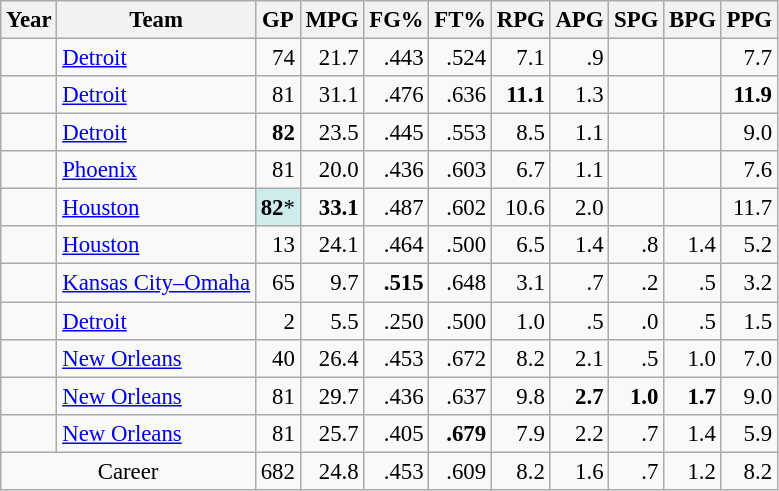<table class="wikitable sortable" style="font-size:95%; text-align:right;">
<tr>
<th>Year</th>
<th>Team</th>
<th>GP</th>
<th>MPG</th>
<th>FG%</th>
<th>FT%</th>
<th>RPG</th>
<th>APG</th>
<th>SPG</th>
<th>BPG</th>
<th>PPG</th>
</tr>
<tr>
<td style="text-align:left;"></td>
<td style="text-align:left;"><a href='#'>Detroit</a></td>
<td>74</td>
<td>21.7</td>
<td>.443</td>
<td>.524</td>
<td>7.1</td>
<td>.9</td>
<td></td>
<td></td>
<td>7.7</td>
</tr>
<tr>
<td style="text-align:left;"></td>
<td style="text-align:left;"><a href='#'>Detroit</a></td>
<td>81</td>
<td>31.1</td>
<td>.476</td>
<td>.636</td>
<td><strong>11.1</strong></td>
<td>1.3</td>
<td></td>
<td></td>
<td><strong>11.9</strong></td>
</tr>
<tr>
<td style="text-align:left;"></td>
<td style="text-align:left;"><a href='#'>Detroit</a></td>
<td><strong>82</strong></td>
<td>23.5</td>
<td>.445</td>
<td>.553</td>
<td>8.5</td>
<td>1.1</td>
<td></td>
<td></td>
<td>9.0</td>
</tr>
<tr>
<td style="text-align:left;"></td>
<td style="text-align:left;"><a href='#'>Phoenix</a></td>
<td>81</td>
<td>20.0</td>
<td>.436</td>
<td>.603</td>
<td>6.7</td>
<td>1.1</td>
<td></td>
<td></td>
<td>7.6</td>
</tr>
<tr>
<td style="text-align:left;"></td>
<td style="text-align:left;"><a href='#'>Houston</a></td>
<td style="background:#CFECEC;"><strong>82</strong>*</td>
<td><strong>33.1</strong></td>
<td>.487</td>
<td>.602</td>
<td>10.6</td>
<td>2.0</td>
<td></td>
<td></td>
<td>11.7</td>
</tr>
<tr>
<td style="text-align:left;"></td>
<td style="text-align:left;"><a href='#'>Houston</a></td>
<td>13</td>
<td>24.1</td>
<td>.464</td>
<td>.500</td>
<td>6.5</td>
<td>1.4</td>
<td>.8</td>
<td>1.4</td>
<td>5.2</td>
</tr>
<tr>
<td style="text-align:left;"></td>
<td style="text-align:left;"><a href='#'>Kansas City–Omaha</a></td>
<td>65</td>
<td>9.7</td>
<td><strong>.515</strong></td>
<td>.648</td>
<td>3.1</td>
<td>.7</td>
<td>.2</td>
<td>.5</td>
<td>3.2</td>
</tr>
<tr>
<td style="text-align:left;"></td>
<td style="text-align:left;"><a href='#'>Detroit</a></td>
<td>2</td>
<td>5.5</td>
<td>.250</td>
<td>.500</td>
<td>1.0</td>
<td>.5</td>
<td>.0</td>
<td>.5</td>
<td>1.5</td>
</tr>
<tr>
<td style="text-align:left;"></td>
<td style="text-align:left;"><a href='#'>New Orleans</a></td>
<td>40</td>
<td>26.4</td>
<td>.453</td>
<td>.672</td>
<td>8.2</td>
<td>2.1</td>
<td>.5</td>
<td>1.0</td>
<td>7.0</td>
</tr>
<tr>
<td style="text-align:left;"></td>
<td style="text-align:left;"><a href='#'>New Orleans</a></td>
<td>81</td>
<td>29.7</td>
<td>.436</td>
<td>.637</td>
<td>9.8</td>
<td><strong>2.7</strong></td>
<td><strong>1.0</strong></td>
<td><strong>1.7</strong></td>
<td>9.0</td>
</tr>
<tr>
<td style="text-align:left;"></td>
<td style="text-align:left;"><a href='#'>New Orleans</a></td>
<td>81</td>
<td>25.7</td>
<td>.405</td>
<td><strong>.679</strong></td>
<td>7.9</td>
<td>2.2</td>
<td>.7</td>
<td>1.4</td>
<td>5.9</td>
</tr>
<tr class="sortbottom">
<td style="text-align:center;" colspan="2">Career</td>
<td>682</td>
<td>24.8</td>
<td>.453</td>
<td>.609</td>
<td>8.2</td>
<td>1.6</td>
<td>.7</td>
<td>1.2</td>
<td>8.2</td>
</tr>
</table>
